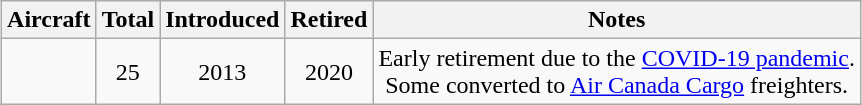<table class="wikitable" style="text-align:center;margin:auto;">
<tr>
<th>Aircraft</th>
<th>Total</th>
<th>Introduced</th>
<th>Retired</th>
<th>Notes</th>
</tr>
<tr>
<td></td>
<td>25</td>
<td>2013</td>
<td>2020</td>
<td>Early retirement due to the <a href='#'>COVID-19 pandemic</a>.<br>Some converted to <a href='#'>Air Canada Cargo</a> freighters.</td>
</tr>
</table>
